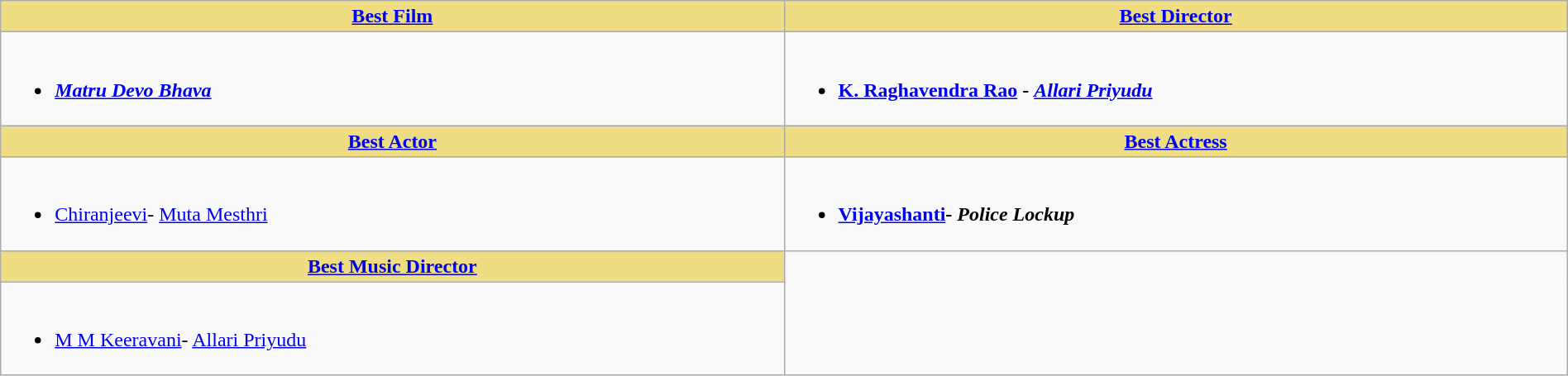<table class="wikitable" width=100% |>
<tr>
<th !  style="background:#eedd82; text-align:center; width:50%;"><a href='#'>Best Film</a></th>
<th !  style="background:#eedd82; text-align:center; width:50%;"><a href='#'>Best Director</a></th>
</tr>
<tr>
<td valign="top"><br><ul><li><strong><em><a href='#'>Matru Devo Bhava</a></em></strong></li></ul></td>
<td valign="top"><br><ul><li><strong><a href='#'>K. Raghavendra Rao</a> - <em><a href='#'>Allari Priyudu</a><strong><em></li></ul></td>
</tr>
<tr>
<th ! style="background:#eedd82; text-align:center;"><a href='#'>Best Actor</a></th>
<th ! style="background:#eedd82; text-align:center;"><a href='#'>Best Actress</a></th>
</tr>
<tr>
<td><br><ul><li></strong><a href='#'>Chiranjeevi</a>- </em><a href='#'>Muta Mesthri</a></em></strong></li></ul></td>
<td><br><ul><li><strong><a href='#'>Vijayashanti</a>- <em>Police Lockup<strong><em></li></ul></td>
</tr>
<tr>
<th ! style="background:#eedd82; text-align:center;"><a href='#'>Best Music Director</a></th>
</tr>
<tr>
<td><br><ul><li></strong><a href='#'>M M Keeravani</a>- </em><a href='#'>Allari Priyudu</a></em></strong></li></ul></td>
</tr>
</table>
